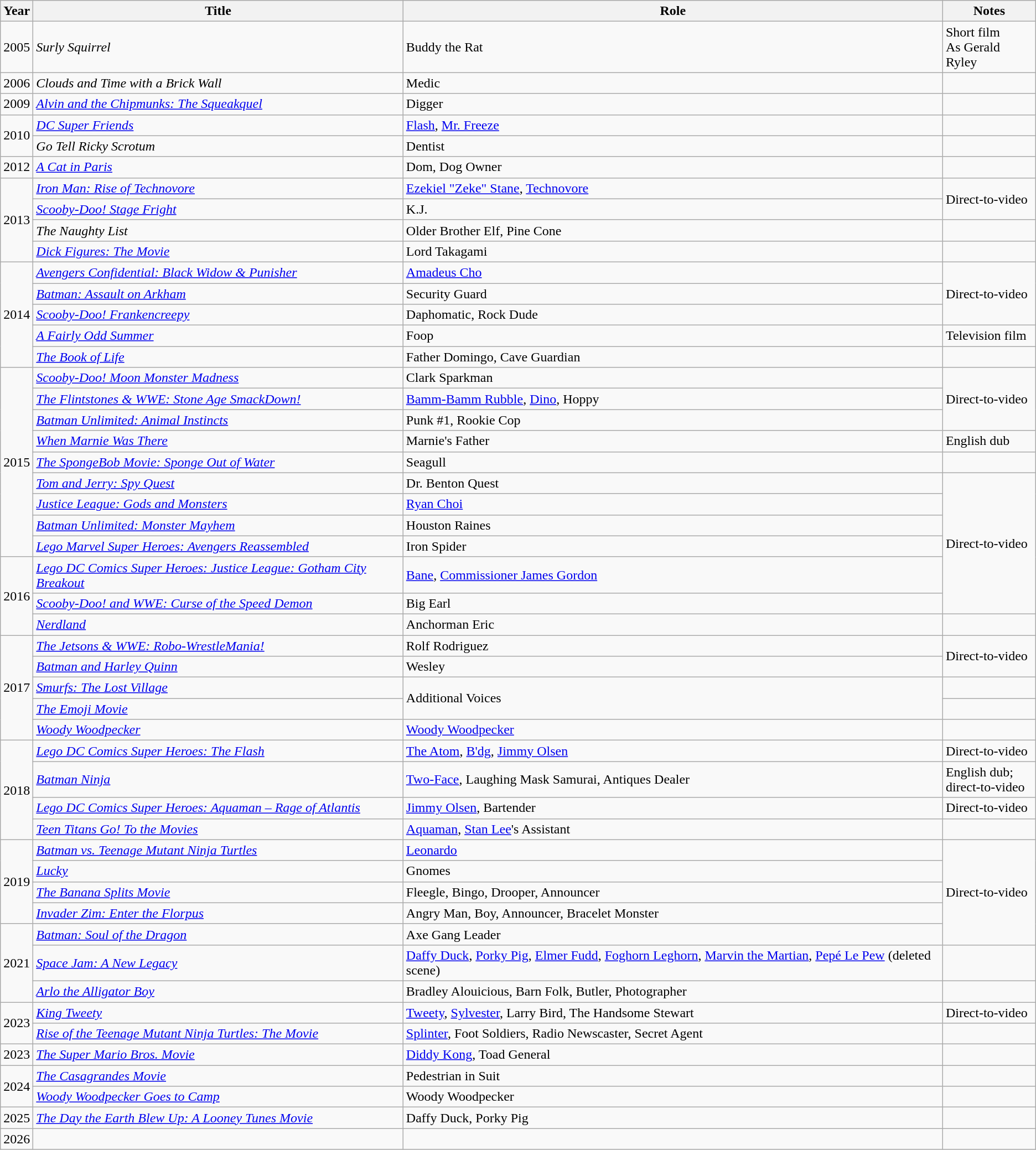<table class="wikitable sortable">
<tr>
<th>Year</th>
<th>Title</th>
<th>Role</th>
<th class="unsortable">Notes</th>
</tr>
<tr>
<td>2005</td>
<td><em>Surly Squirrel</em></td>
<td>Buddy the Rat</td>
<td>Short film<br>As Gerald Ryley</td>
</tr>
<tr>
<td>2006</td>
<td><em>Clouds and Time with a Brick Wall</em></td>
<td>Medic</td>
<td></td>
</tr>
<tr>
<td>2009</td>
<td><em><a href='#'>Alvin and the Chipmunks: The Squeakquel</a></em></td>
<td>Digger</td>
<td></td>
</tr>
<tr>
<td rowspan=2>2010</td>
<td><em><a href='#'>DC Super Friends</a></em></td>
<td><a href='#'>Flash</a>, <a href='#'>Mr. Freeze</a></td>
<td></td>
</tr>
<tr>
<td><em>Go Tell Ricky Scrotum</em></td>
<td>Dentist</td>
<td></td>
</tr>
<tr>
<td>2012</td>
<td data-sort-value="Cat in Paris, A"><em><a href='#'>A Cat in Paris</a></em></td>
<td>Dom, Dog Owner</td>
<td></td>
</tr>
<tr>
<td rowspan="4">2013</td>
<td><em><a href='#'>Iron Man: Rise of Technovore</a></em></td>
<td><a href='#'>Ezekiel "Zeke" Stane</a>, <a href='#'>Technovore</a></td>
<td rowspan="2">Direct-to-video</td>
</tr>
<tr>
<td><em><a href='#'>Scooby-Doo! Stage Fright</a></em></td>
<td>K.J.</td>
</tr>
<tr>
<td data-sort-value="Naughty List, The"><em>The Naughty List</em></td>
<td>Older Brother Elf, Pine Cone</td>
<td></td>
</tr>
<tr>
<td><em><a href='#'>Dick Figures: The Movie</a></em></td>
<td>Lord Takagami</td>
<td></td>
</tr>
<tr>
<td rowspan="5">2014</td>
<td><em><a href='#'>Avengers Confidential: Black Widow & Punisher</a></em></td>
<td><a href='#'>Amadeus Cho</a></td>
<td rowspan="3">Direct-to-video</td>
</tr>
<tr>
<td><em><a href='#'>Batman: Assault on Arkham</a></em></td>
<td>Security Guard</td>
</tr>
<tr>
<td><em><a href='#'>Scooby-Doo! Frankencreepy</a></em></td>
<td>Daphomatic, Rock Dude</td>
</tr>
<tr>
<td data-sort-value="Fairly Odd Summer, A"><em><a href='#'>A Fairly Odd Summer</a></em></td>
<td>Foop</td>
<td>Television film</td>
</tr>
<tr>
<td data-sort-value="Book of Life, The"><em><a href='#'>The Book of Life</a></em></td>
<td>Father Domingo, Cave Guardian</td>
<td></td>
</tr>
<tr>
<td rowspan="9">2015</td>
<td><em><a href='#'>Scooby-Doo! Moon Monster Madness</a></em></td>
<td>Clark Sparkman</td>
<td rowspan="3">Direct-to-video</td>
</tr>
<tr>
<td data-sort-value="Flintstones & WWE: Stone Age SmackDown!, The"><em><a href='#'>The Flintstones & WWE: Stone Age SmackDown!</a></em></td>
<td><a href='#'>Bamm-Bamm Rubble</a>, <a href='#'>Dino</a>, Hoppy</td>
</tr>
<tr>
<td><em><a href='#'>Batman Unlimited: Animal Instincts</a></em></td>
<td>Punk #1, Rookie Cop</td>
</tr>
<tr>
<td><em><a href='#'>When Marnie Was There</a></em></td>
<td>Marnie's Father</td>
<td>English dub</td>
</tr>
<tr>
<td data-sort-value="SpongeBob Movie: Sponge Out of Water, The"><em><a href='#'>The SpongeBob Movie: Sponge Out of Water</a></em></td>
<td>Seagull</td>
<td></td>
</tr>
<tr>
<td><em><a href='#'>Tom and Jerry: Spy Quest</a></em></td>
<td>Dr. Benton Quest</td>
<td rowspan="6">Direct-to-video</td>
</tr>
<tr>
<td><em><a href='#'>Justice League: Gods and Monsters</a></em></td>
<td><a href='#'>Ryan Choi</a></td>
</tr>
<tr>
<td><em><a href='#'>Batman Unlimited: Monster Mayhem</a></em></td>
<td>Houston Raines</td>
</tr>
<tr>
<td><em><a href='#'>Lego Marvel Super Heroes: Avengers Reassembled</a></em></td>
<td>Iron Spider</td>
</tr>
<tr>
<td rowspan="3">2016</td>
<td><em><a href='#'>Lego DC Comics Super Heroes: Justice League: Gotham City Breakout</a></em></td>
<td><a href='#'>Bane</a>, <a href='#'>Commissioner James Gordon</a></td>
</tr>
<tr>
<td><em><a href='#'>Scooby-Doo! and WWE: Curse of the Speed Demon</a></em></td>
<td>Big Earl</td>
</tr>
<tr>
<td><em><a href='#'>Nerdland</a></em></td>
<td>Anchorman Eric</td>
<td></td>
</tr>
<tr>
<td rowspan="5">2017</td>
<td data-sort-value="Jetsons & WWE: Robo-WrestleMania!, The"><em><a href='#'>The Jetsons & WWE: Robo-WrestleMania!</a></em></td>
<td>Rolf Rodriguez</td>
<td rowspan="2">Direct-to-video</td>
</tr>
<tr>
<td><em><a href='#'>Batman and Harley Quinn</a></em></td>
<td>Wesley</td>
</tr>
<tr>
<td><em><a href='#'>Smurfs: The Lost Village</a></em></td>
<td rowspan="2">Additional Voices</td>
<td></td>
</tr>
<tr>
<td data-sort-value="Emoji Movie, The"><em><a href='#'>The Emoji Movie</a></em></td>
<td></td>
</tr>
<tr>
<td><em><a href='#'>Woody Woodpecker</a></em></td>
<td><a href='#'>Woody Woodpecker</a></td>
<td></td>
</tr>
<tr>
<td rowspan="4">2018</td>
<td><em><a href='#'>Lego DC Comics Super Heroes: The Flash</a></em></td>
<td><a href='#'>The Atom</a>, <a href='#'>B'dg</a>, <a href='#'>Jimmy Olsen</a></td>
<td>Direct-to-video</td>
</tr>
<tr>
<td><em><a href='#'>Batman Ninja</a></em></td>
<td><a href='#'>Two-Face</a>, Laughing Mask Samurai, Antiques Dealer</td>
<td>English dub;<br>direct-to-video</td>
</tr>
<tr>
<td><em><a href='#'>Lego DC Comics Super Heroes: Aquaman – Rage of Atlantis</a></em></td>
<td><a href='#'>Jimmy Olsen</a>, Bartender</td>
<td>Direct-to-video</td>
</tr>
<tr>
<td><em><a href='#'>Teen Titans Go! To the Movies</a></em></td>
<td><a href='#'>Aquaman</a>, <a href='#'>Stan Lee</a>'s Assistant</td>
<td></td>
</tr>
<tr>
<td rowspan="4">2019</td>
<td><em><a href='#'>Batman vs. Teenage Mutant Ninja Turtles</a></em></td>
<td><a href='#'>Leonardo</a></td>
<td rowspan="5">Direct-to-video</td>
</tr>
<tr>
<td><em><a href='#'>Lucky</a></em></td>
<td>Gnomes</td>
</tr>
<tr>
<td data-sort-value="Banana Splits Movie, The"><em><a href='#'>The Banana Splits Movie</a></em></td>
<td>Fleegle, Bingo, Drooper, Announcer</td>
</tr>
<tr>
<td><em><a href='#'>Invader Zim: Enter the Florpus</a></em></td>
<td>Angry Man, Boy, Announcer, Bracelet Monster</td>
</tr>
<tr>
<td rowspan="3">2021</td>
<td><em><a href='#'>Batman: Soul of the Dragon</a></em></td>
<td>Axe Gang Leader</td>
</tr>
<tr>
<td><em><a href='#'>Space Jam: A New Legacy</a></em></td>
<td><a href='#'>Daffy Duck</a>, <a href='#'>Porky Pig</a>, <a href='#'>Elmer Fudd</a>, <a href='#'>Foghorn Leghorn</a>, <a href='#'>Marvin the Martian</a>, <a href='#'>Pepé Le Pew</a> (deleted scene)</td>
<td></td>
</tr>
<tr>
<td><em><a href='#'>Arlo the Alligator Boy</a></em></td>
<td>Bradley Alouicious, Barn Folk, Butler, Photographer</td>
<td></td>
</tr>
<tr>
<td rowspan="2">2023</td>
<td><em><a href='#'>King Tweety</a></em></td>
<td><a href='#'>Tweety</a>, <a href='#'>Sylvester</a>, Larry Bird, The Handsome Stewart</td>
<td>Direct-to-video</td>
</tr>
<tr>
<td><em><a href='#'>Rise of the Teenage Mutant Ninja Turtles: The Movie</a></em></td>
<td><a href='#'>Splinter</a>, Foot Soldiers, Radio Newscaster, Secret Agent</td>
<td></td>
</tr>
<tr>
<td>2023</td>
<td data-sort-value="Super Mario Bros. Movie, The"><em><a href='#'>The Super Mario Bros. Movie</a></em></td>
<td><a href='#'>Diddy Kong</a>, Toad General</td>
<td></td>
</tr>
<tr>
<td rowspan="2">2024</td>
<td data-sort-value="Casagrandes Movie, The"><em><a href='#'>The Casagrandes Movie</a></em></td>
<td>Pedestrian in Suit</td>
<td></td>
</tr>
<tr>
<td><em><a href='#'>Woody Woodpecker Goes to Camp</a></em></td>
<td>Woody Woodpecker</td>
<td></td>
</tr>
<tr>
<td>2025</td>
<td data-sort-value="Day the Earth Blew Up: A Looney Tunes Movie, The"><em><a href='#'>The Day the Earth Blew Up: A Looney Tunes Movie</a></em></td>
<td>Daffy Duck, Porky Pig</td>
<td></td>
</tr>
<tr>
<td>2026</td>
<td></td>
<td></td>
<td></td>
</tr>
</table>
